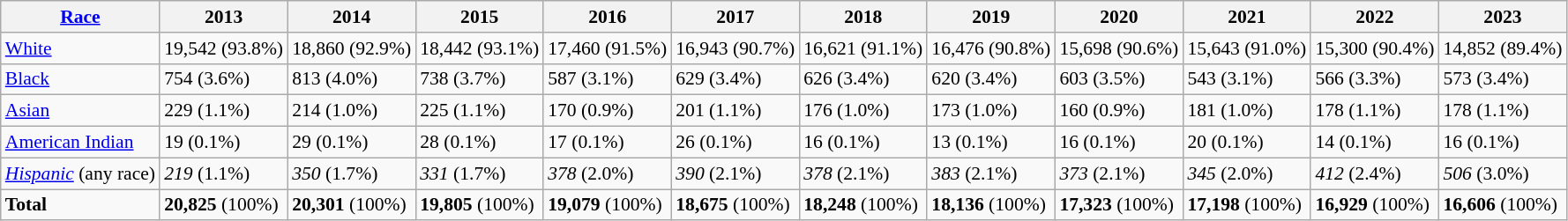<table class="wikitable" style="font-size: 90%;">
<tr>
<th><a href='#'>Race</a></th>
<th>2013</th>
<th>2014</th>
<th>2015</th>
<th>2016</th>
<th>2017</th>
<th>2018</th>
<th>2019</th>
<th>2020</th>
<th>2021</th>
<th>2022</th>
<th>2023</th>
</tr>
<tr>
<td><a href='#'>White</a></td>
<td>19,542 (93.8%)</td>
<td>18,860 (92.9%)</td>
<td>18,442 (93.1%)</td>
<td>17,460 (91.5%)</td>
<td>16,943 (90.7%)</td>
<td>16,621 (91.1%)</td>
<td>16,476 (90.8%)</td>
<td>15,698 (90.6%)</td>
<td>15,643 (91.0%)</td>
<td>15,300 (90.4%)</td>
<td>14,852 (89.4%)</td>
</tr>
<tr>
<td><a href='#'>Black</a></td>
<td>754 (3.6%)</td>
<td>813 (4.0%)</td>
<td>738 (3.7%)</td>
<td>587 (3.1%)</td>
<td>629 (3.4%)</td>
<td>626 (3.4%)</td>
<td>620 (3.4%)</td>
<td>603 (3.5%)</td>
<td>543 (3.1%)</td>
<td>566 (3.3%)</td>
<td>573 (3.4%)</td>
</tr>
<tr>
<td><a href='#'>Asian</a></td>
<td>229 (1.1%)</td>
<td>214 (1.0%)</td>
<td>225 (1.1%)</td>
<td>170 (0.9%)</td>
<td>201 (1.1%)</td>
<td>176 (1.0%)</td>
<td>173 (1.0%)</td>
<td>160 (0.9%)</td>
<td>181 (1.0%)</td>
<td>178 (1.1%)</td>
<td>178 (1.1%)</td>
</tr>
<tr>
<td><a href='#'>American Indian</a></td>
<td>19 (0.1%)</td>
<td>29 (0.1%)</td>
<td>28 (0.1%)</td>
<td>17 (0.1%)</td>
<td>26 (0.1%)</td>
<td>16 (0.1%)</td>
<td>13 (0.1%)</td>
<td>16 (0.1%)</td>
<td>20 (0.1%)</td>
<td>14 (0.1%)</td>
<td>16 (0.1%)</td>
</tr>
<tr>
<td><em><a href='#'>Hispanic</a></em> (any race)</td>
<td><em>219</em> (1.1%)</td>
<td><em>350</em> (1.7%)</td>
<td><em>331</em> (1.7%)</td>
<td><em>378</em> (2.0%)</td>
<td><em>390</em> (2.1%)</td>
<td><em>378</em> (2.1%)</td>
<td><em>383</em> (2.1%)</td>
<td><em>373</em> (2.1%)</td>
<td><em>345</em> (2.0%)</td>
<td><em>412</em> (2.4%)</td>
<td><em>506</em> (3.0%)</td>
</tr>
<tr>
<td><strong>Total</strong></td>
<td><strong>20,825</strong> (100%)</td>
<td><strong>20,301</strong> (100%)</td>
<td><strong>19,805</strong> (100%)</td>
<td><strong>19,079</strong> (100%)</td>
<td><strong>18,675</strong> (100%)</td>
<td><strong>18,248</strong> (100%)</td>
<td><strong>18,136</strong> (100%)</td>
<td><strong>17,323</strong> (100%)</td>
<td><strong>17,198</strong> (100%)</td>
<td><strong>16,929</strong> (100%)</td>
<td><strong>16,606</strong> (100%)</td>
</tr>
</table>
